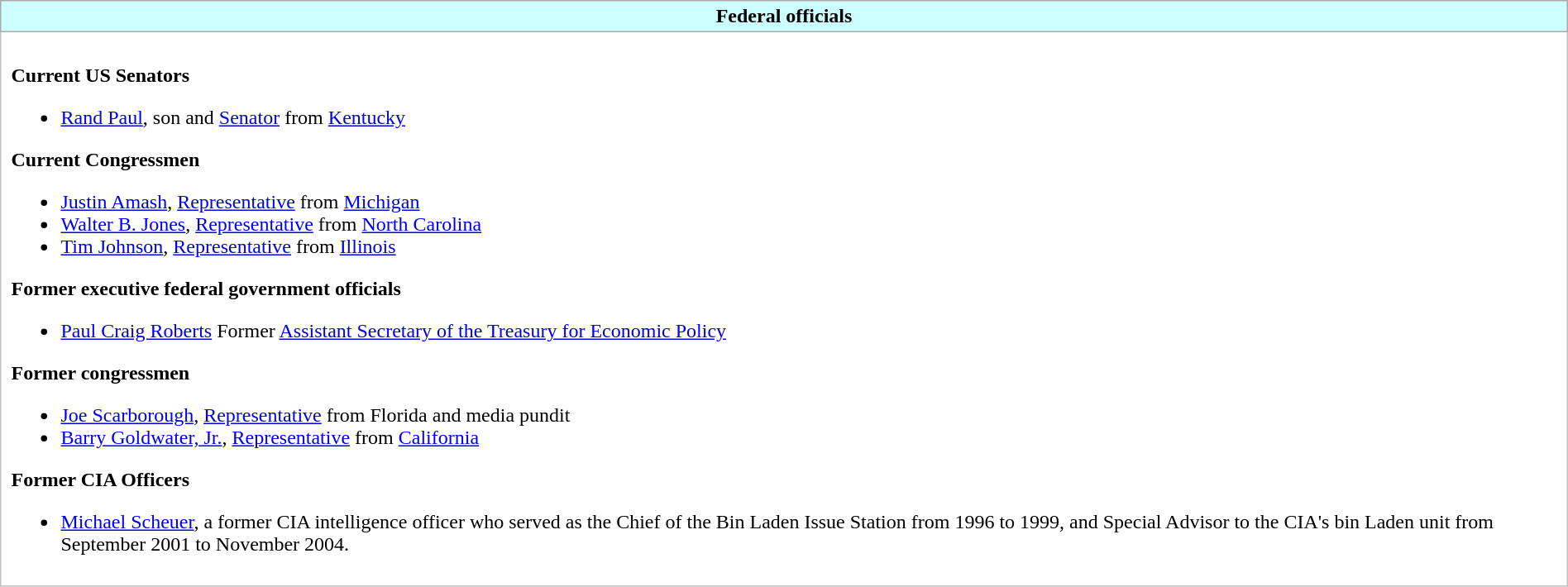<table class="wikitable sortable" style="width:100%;border:0; margin-top:0.2em;">
<tr>
<th style="background:#cff;">Federal officials</th>
</tr>
<tr>
<td style="border:solid 1px silver; padding:8px; background:white;"><br><strong>Current US Senators</strong><ul><li><a href='#'>Rand Paul</a>, son and <a href='#'>Senator</a> from <a href='#'>Kentucky</a></li></ul><strong>Current Congressmen</strong><ul><li><a href='#'>Justin Amash</a>, <a href='#'>Representative</a> from <a href='#'>Michigan</a></li><li><a href='#'>Walter B. Jones</a>, <a href='#'>Representative</a> from <a href='#'>North Carolina</a></li><li><a href='#'>Tim Johnson</a>, <a href='#'>Representative</a> from <a href='#'>Illinois</a></li></ul><strong>Former executive federal government officials</strong><ul><li><a href='#'>Paul Craig Roberts</a> Former <a href='#'>Assistant Secretary of the Treasury for Economic Policy</a></li></ul><strong>Former congressmen</strong><ul><li><a href='#'>Joe Scarborough</a>, <a href='#'>Representative</a> from Florida and media pundit</li><li><a href='#'>Barry Goldwater, Jr.</a>, <a href='#'>Representative</a> from <a href='#'>California</a></li></ul><strong>Former CIA Officers</strong><ul><li><a href='#'>Michael Scheuer</a>, a former CIA intelligence officer who served as the Chief of the Bin Laden Issue Station from 1996 to 1999, and Special Advisor to the CIA's bin Laden unit from September 2001 to November 2004.</li></ul></td>
</tr>
</table>
